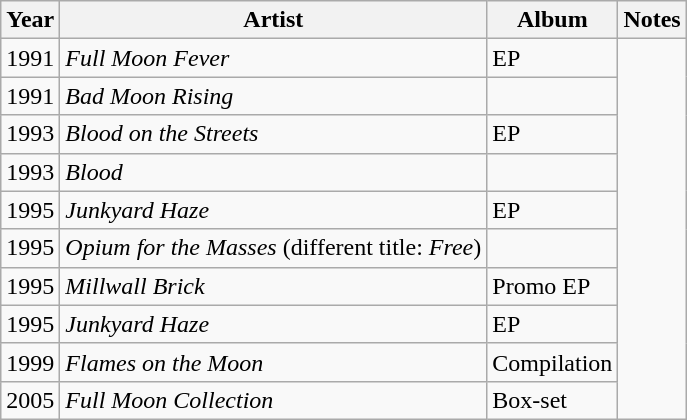<table class="wikitable sortable">
<tr style="background:#fff;">
<th>Year</th>
<th>Artist</th>
<th>Album</th>
<th>Notes</th>
</tr>
<tr>
<td>1991</td>
<td><em>Full Moon Fever</em></td>
<td>EP</td>
</tr>
<tr>
<td>1991</td>
<td><em>Bad Moon Rising</em></td>
<td></td>
</tr>
<tr>
<td>1993</td>
<td><em>Blood on the Streets</em></td>
<td>EP</td>
</tr>
<tr>
<td>1993</td>
<td><em>Blood</em></td>
<td></td>
</tr>
<tr>
<td>1995</td>
<td><em>Junkyard Haze</em></td>
<td>EP</td>
</tr>
<tr>
<td>1995</td>
<td><em>Opium for the Masses</em> (different title: <em>Free</em>)</td>
<td></td>
</tr>
<tr>
<td>1995</td>
<td><em>Millwall Brick</em></td>
<td>Promo EP</td>
</tr>
<tr>
<td>1995</td>
<td><em>Junkyard Haze</em></td>
<td>EP</td>
</tr>
<tr>
<td>1999</td>
<td><em>Flames on the Moon</em></td>
<td>Compilation</td>
</tr>
<tr>
<td>2005</td>
<td><em>Full Moon Collection</em></td>
<td>Box-set</td>
</tr>
</table>
